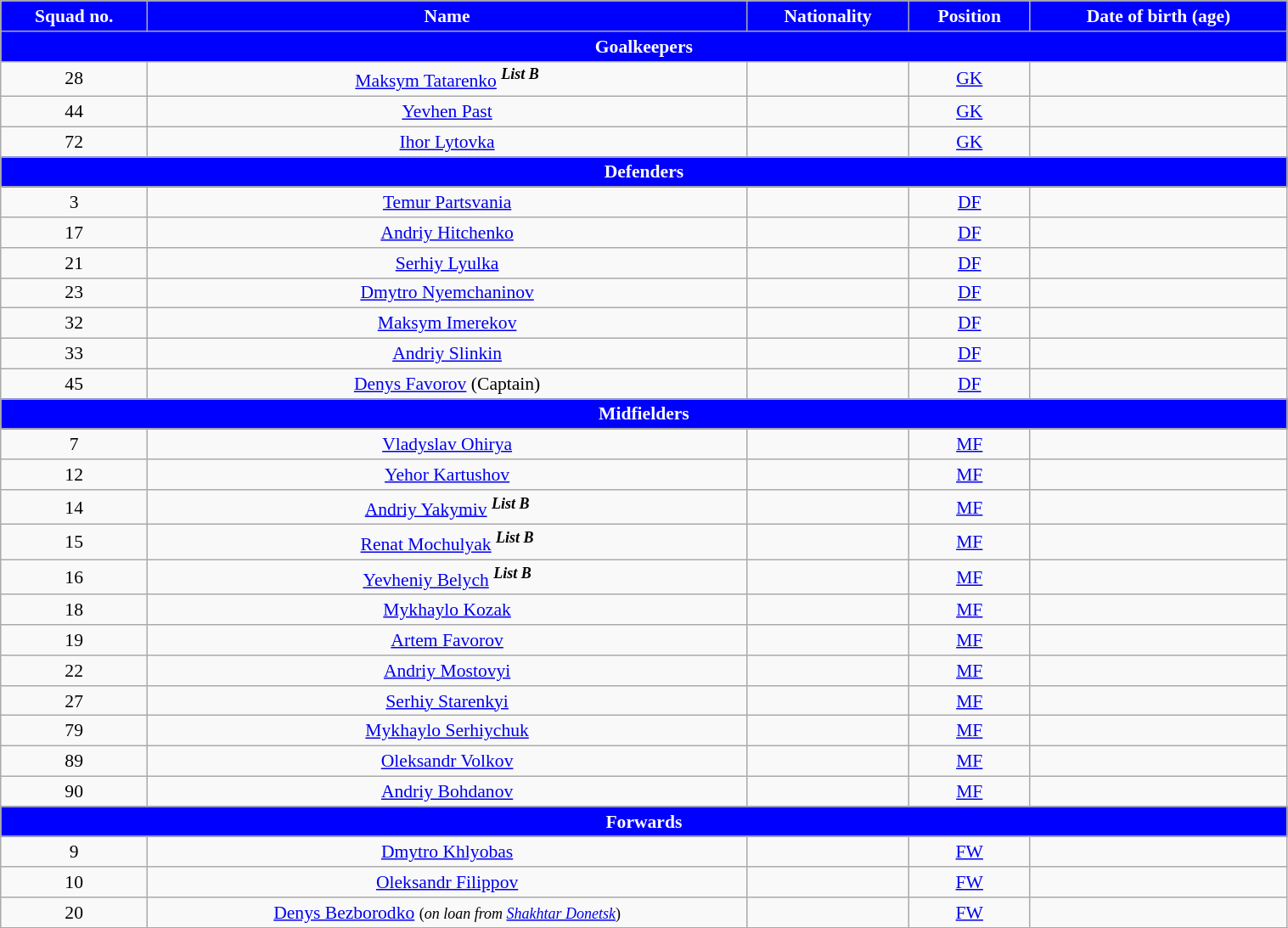<table class="wikitable" style="text-align:center; font-size:90%; width:80%">
<tr>
<th style="background:blue; color:white; text-align:center">Squad no.</th>
<th style="background:blue; color:white; text-align:center">Name</th>
<th style="background:blue; color:white; text-align:center">Nationality</th>
<th style="background:blue; color:white; text-align:center">Position</th>
<th style="background:blue; color:white; text-align:center">Date of birth (age)</th>
</tr>
<tr>
<th colspan="6" style="background:blue; color:white; text-align:center">Goalkeepers</th>
</tr>
<tr>
<td>28</td>
<td><a href='#'>Maksym Tatarenko</a> <sup><strong><em>List B</em></strong></sup></td>
<td></td>
<td><a href='#'>GK</a></td>
<td></td>
</tr>
<tr>
<td>44</td>
<td><a href='#'>Yevhen Past</a></td>
<td></td>
<td><a href='#'>GK</a></td>
<td></td>
</tr>
<tr>
<td>72</td>
<td><a href='#'>Ihor Lytovka</a></td>
<td></td>
<td><a href='#'>GK</a></td>
<td></td>
</tr>
<tr>
<th colspan="6" style="background:blue; color:white; text-align:center">Defenders</th>
</tr>
<tr>
<td>3</td>
<td><a href='#'>Temur Partsvania</a></td>
<td></td>
<td><a href='#'>DF</a></td>
<td></td>
</tr>
<tr>
<td>17</td>
<td><a href='#'>Andriy Hitchenko</a></td>
<td></td>
<td><a href='#'>DF</a></td>
<td></td>
</tr>
<tr>
<td>21</td>
<td><a href='#'>Serhiy Lyulka</a></td>
<td></td>
<td><a href='#'>DF</a></td>
<td></td>
</tr>
<tr>
<td>23</td>
<td><a href='#'>Dmytro Nyemchaninov</a></td>
<td></td>
<td><a href='#'>DF</a></td>
<td></td>
</tr>
<tr>
<td>32</td>
<td><a href='#'>Maksym Imerekov</a></td>
<td></td>
<td><a href='#'>DF</a></td>
<td></td>
</tr>
<tr>
<td>33</td>
<td><a href='#'>Andriy Slinkin</a></td>
<td></td>
<td><a href='#'>DF</a></td>
<td></td>
</tr>
<tr>
<td>45</td>
<td><a href='#'>Denys Favorov</a> (Captain)</td>
<td></td>
<td><a href='#'>DF</a></td>
<td></td>
</tr>
<tr>
<th colspan="6" style="background:blue; color:white; text-align:center">Midfielders</th>
</tr>
<tr>
<td>7</td>
<td><a href='#'>Vladyslav Ohirya</a></td>
<td></td>
<td><a href='#'>MF</a></td>
<td></td>
</tr>
<tr>
<td>12</td>
<td><a href='#'>Yehor Kartushov</a></td>
<td></td>
<td><a href='#'>MF</a></td>
<td></td>
</tr>
<tr>
<td>14</td>
<td><a href='#'>Andriy Yakymiv</a> <sup><strong><em>List B</em></strong></sup></td>
<td></td>
<td><a href='#'>MF</a></td>
<td></td>
</tr>
<tr>
<td>15</td>
<td><a href='#'>Renat Mochulyak</a> <sup><strong><em>List B</em></strong></sup></td>
<td></td>
<td><a href='#'>MF</a></td>
<td></td>
</tr>
<tr>
<td>16</td>
<td><a href='#'>Yevheniy Belych</a> <sup><strong><em>List B</em></strong></sup></td>
<td></td>
<td><a href='#'>MF</a></td>
<td></td>
</tr>
<tr>
<td>18</td>
<td><a href='#'>Mykhaylo Kozak</a></td>
<td></td>
<td><a href='#'>MF</a></td>
<td></td>
</tr>
<tr>
<td>19</td>
<td><a href='#'>Artem Favorov</a></td>
<td></td>
<td><a href='#'>MF</a></td>
<td></td>
</tr>
<tr>
<td>22</td>
<td><a href='#'>Andriy Mostovyi</a></td>
<td></td>
<td><a href='#'>MF</a></td>
<td></td>
</tr>
<tr>
<td>27</td>
<td><a href='#'>Serhiy Starenkyi</a></td>
<td></td>
<td><a href='#'>MF</a></td>
<td></td>
</tr>
<tr>
<td>79</td>
<td><a href='#'>Mykhaylo Serhiychuk</a></td>
<td></td>
<td><a href='#'>MF</a></td>
<td></td>
</tr>
<tr>
<td>89</td>
<td><a href='#'>Oleksandr Volkov</a></td>
<td></td>
<td><a href='#'>MF</a></td>
<td></td>
</tr>
<tr>
<td>90</td>
<td><a href='#'>Andriy Bohdanov</a></td>
<td></td>
<td><a href='#'>MF</a></td>
<td></td>
</tr>
<tr>
<th colspan="7" style="background:blue; color:white; text-align:center">Forwards</th>
</tr>
<tr>
<td>9</td>
<td><a href='#'>Dmytro Khlyobas</a></td>
<td></td>
<td><a href='#'>FW</a></td>
<td></td>
</tr>
<tr>
<td>10</td>
<td><a href='#'>Oleksandr Filippov</a></td>
<td></td>
<td><a href='#'>FW</a></td>
<td></td>
</tr>
<tr>
<td>20</td>
<td><a href='#'>Denys Bezborodko</a> <small>(<em>on loan from <a href='#'>Shakhtar Donetsk</a></em>)</small></td>
<td></td>
<td><a href='#'>FW</a></td>
<td></td>
</tr>
<tr>
</tr>
</table>
